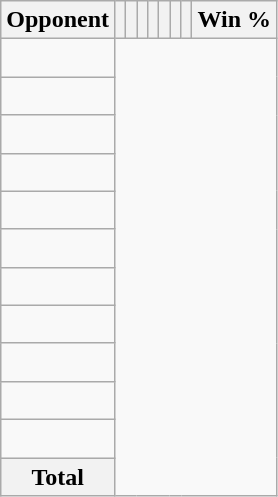<table class="wikitable sortable collapsible collapsed" style="text-align: center;">
<tr>
<th>Opponent</th>
<th></th>
<th></th>
<th></th>
<th></th>
<th></th>
<th></th>
<th></th>
<th>Win %</th>
</tr>
<tr>
<td align="left"><br></td>
</tr>
<tr>
<td align="left"><br></td>
</tr>
<tr>
<td align="left"><br></td>
</tr>
<tr>
<td align="left"><br></td>
</tr>
<tr>
<td align="left"><br></td>
</tr>
<tr>
<td align="left"><br></td>
</tr>
<tr>
<td align="left"><br></td>
</tr>
<tr>
<td align="left"><br></td>
</tr>
<tr>
<td align="left"><br></td>
</tr>
<tr>
<td align="left"><br></td>
</tr>
<tr>
<td align="left"><br></td>
</tr>
<tr class="sortbottom">
<th>Total<br></th>
</tr>
</table>
